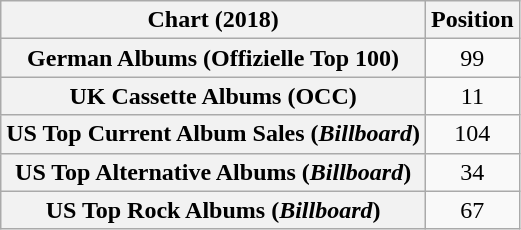<table class="wikitable sortable plainrowheaders" style="text-align:center">
<tr>
<th scope="col">Chart (2018)</th>
<th scope="col">Position</th>
</tr>
<tr>
<th scope="row">German Albums (Offizielle Top 100)</th>
<td>99</td>
</tr>
<tr>
<th scope="row">UK Cassette Albums (OCC)</th>
<td>11</td>
</tr>
<tr>
<th scope="row">US Top Current Album Sales (<em>Billboard</em>)</th>
<td>104</td>
</tr>
<tr>
<th scope="row">US Top Alternative Albums (<em>Billboard</em>)</th>
<td>34</td>
</tr>
<tr>
<th scope="row">US Top Rock Albums (<em>Billboard</em>)</th>
<td>67</td>
</tr>
</table>
